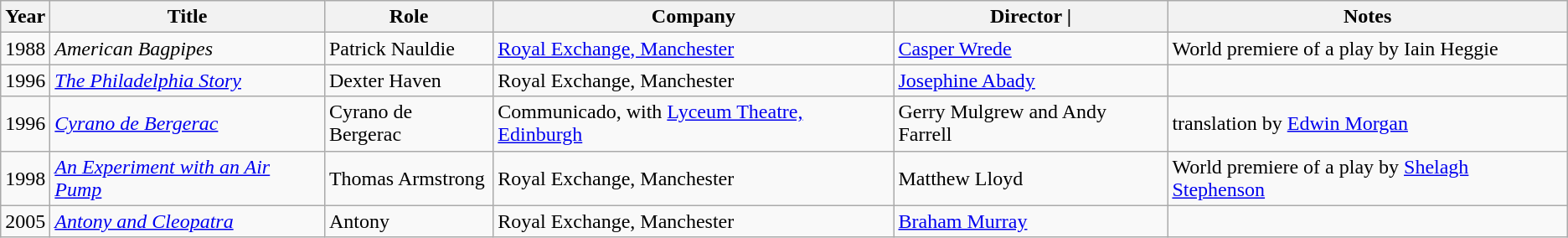<table class="wikitable plain sortable">
<tr>
<th scope="col">Year</th>
<th scope="col">Title</th>
<th scope="col">Role</th>
<th scope="col">Company</th>
<th scope="col">Director |</th>
<th scope="col" class="unsortable">Notes</th>
</tr>
<tr>
<td>1988</td>
<td><em>American Bagpipes</em></td>
<td>Patrick Nauldie</td>
<td><a href='#'>Royal Exchange, Manchester</a></td>
<td><a href='#'>Casper Wrede</a></td>
<td>World premiere of a play by Iain Heggie</td>
</tr>
<tr>
<td>1996</td>
<td><em><a href='#'>The Philadelphia Story</a></em></td>
<td>Dexter Haven</td>
<td>Royal Exchange, Manchester</td>
<td><a href='#'>Josephine Abady</a></td>
<td></td>
</tr>
<tr>
<td>1996</td>
<td><em><a href='#'>Cyrano de Bergerac</a></em></td>
<td>Cyrano de Bergerac</td>
<td>Communicado, with <a href='#'>Lyceum Theatre, Edinburgh</a></td>
<td>Gerry Mulgrew and Andy Farrell</td>
<td>translation by <a href='#'>Edwin Morgan</a></td>
</tr>
<tr>
<td>1998</td>
<td><em><a href='#'>An Experiment with an Air Pump</a></em></td>
<td>Thomas Armstrong</td>
<td>Royal Exchange, Manchester</td>
<td>Matthew Lloyd</td>
<td>World premiere of a play by <a href='#'>Shelagh Stephenson</a></td>
</tr>
<tr>
<td>2005</td>
<td><em><a href='#'>Antony and Cleopatra</a></em></td>
<td>Antony</td>
<td>Royal Exchange, Manchester</td>
<td><a href='#'>Braham Murray</a></td>
</tr>
</table>
